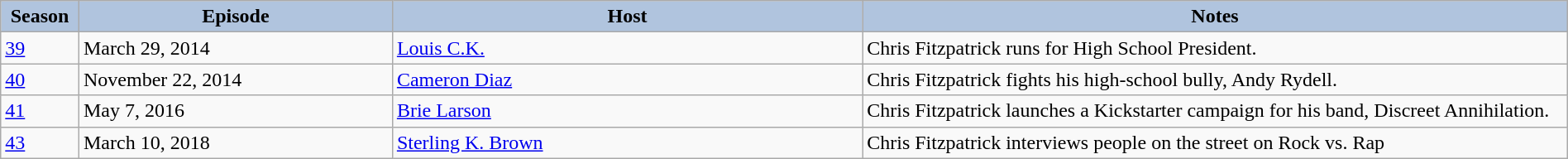<table class="wikitable" style="width:100%;">
<tr>
<th style="background:#B0C4DE;" width="5%">Season</th>
<th style="background:#B0C4DE;" width="20%">Episode</th>
<th style="background:#B0C4DE;" width="30%">Host</th>
<th style="background:#B0C4DE;" width="45%">Notes</th>
</tr>
<tr>
<td><a href='#'>39</a></td>
<td>March 29, 2014</td>
<td><a href='#'>Louis C.K.</a></td>
<td>Chris Fitzpatrick runs for High School President.</td>
</tr>
<tr>
<td><a href='#'>40</a></td>
<td>November 22, 2014</td>
<td><a href='#'>Cameron Diaz</a></td>
<td>Chris Fitzpatrick fights his high-school bully, Andy Rydell.</td>
</tr>
<tr>
<td><a href='#'>41</a></td>
<td>May 7, 2016</td>
<td><a href='#'>Brie Larson</a></td>
<td>Chris Fitzpatrick launches a Kickstarter campaign for his band, Discreet Annihilation.</td>
</tr>
<tr>
<td><a href='#'>43</a></td>
<td>March 10, 2018</td>
<td><a href='#'>Sterling K. Brown</a></td>
<td>Chris Fitzpatrick interviews people on the street on Rock vs. Rap</td>
</tr>
</table>
